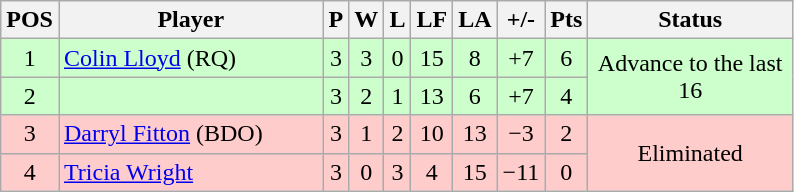<table class="wikitable" style="text-align:center; margin: 1em auto 1em auto, align:left">
<tr>
<th width=20>POS</th>
<th width=169>Player</th>
<th width=3>P</th>
<th width=3>W</th>
<th width=3>L</th>
<th width=20>LF</th>
<th width=20>LA</th>
<th width=20>+/-</th>
<th width=20>Pts</th>
<th width=129>Status</th>
</tr>
<tr style="background:#CCFFCC;">
<td>1</td>
<td style="text-align:left;"> <a href='#'>Colin Lloyd</a> (RQ)</td>
<td>3</td>
<td>3</td>
<td>0</td>
<td>15</td>
<td>8</td>
<td>+7</td>
<td>6</td>
<td rowspan=2>Advance to the last 16</td>
</tr>
<tr style="background:#CCFFCC;">
<td>2</td>
<td style="text-align:left;"></td>
<td>3</td>
<td>2</td>
<td>1</td>
<td>13</td>
<td>6</td>
<td>+7</td>
<td>4</td>
</tr>
<tr style="background:#FFCCCC;">
<td>3</td>
<td style="text-align:left;"> <a href='#'>Darryl Fitton</a> (BDO)</td>
<td>3</td>
<td>1</td>
<td>2</td>
<td>10</td>
<td>13</td>
<td>−3</td>
<td>2</td>
<td rowspan=2>Eliminated</td>
</tr>
<tr style="background:#FFCCCC;">
<td>4</td>
<td style="text-align:left;"> <a href='#'>Tricia Wright</a></td>
<td>3</td>
<td>0</td>
<td>3</td>
<td>4</td>
<td>15</td>
<td>−11</td>
<td>0</td>
</tr>
</table>
